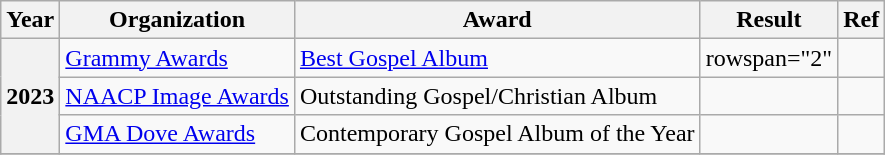<table class="wikitable plainrowheaders">
<tr>
<th>Year</th>
<th>Organization</th>
<th>Award</th>
<th>Result</th>
<th>Ref</th>
</tr>
<tr>
<th scope="row" rowspan="3">2023</th>
<td><a href='#'>Grammy Awards</a></td>
<td><a href='#'>Best Gospel Album</a></td>
<td>rowspan="2" </td>
<td></td>
</tr>
<tr>
<td><a href='#'>NAACP Image Awards</a></td>
<td>Outstanding Gospel/Christian Album</td>
<td></td>
</tr>
<tr>
<td><a href='#'>GMA Dove Awards</a></td>
<td>Contemporary Gospel Album of the Year</td>
<td></td>
<td></td>
</tr>
<tr>
</tr>
</table>
